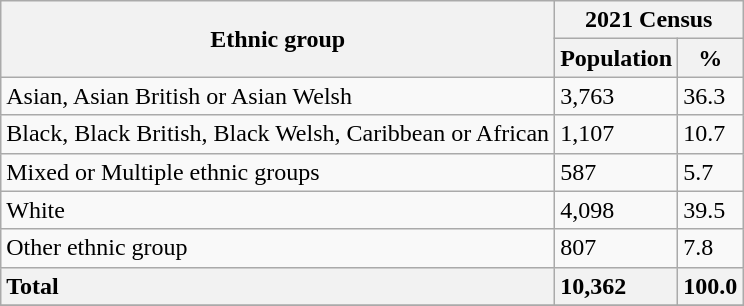<table class="wikitable">
<tr>
<th rowspan="2">Ethnic group</th>
<th colspan="2">2021 Census</th>
</tr>
<tr>
<th>Population</th>
<th>%</th>
</tr>
<tr>
<td>Asian, Asian British or Asian Welsh</td>
<td>3,763</td>
<td>36.3</td>
</tr>
<tr>
<td>Black, Black British, Black Welsh, Caribbean or African</td>
<td>1,107</td>
<td>10.7</td>
</tr>
<tr>
<td>Mixed or Multiple ethnic groups</td>
<td>587</td>
<td>5.7</td>
</tr>
<tr>
<td>White</td>
<td>4,098</td>
<td>39.5</td>
</tr>
<tr>
<td>Other ethnic group</td>
<td>807</td>
<td>7.8</td>
</tr>
<tr>
<th style="text-align:left">Total</th>
<th style="text-align:left">10,362</th>
<th style="text-align:left">100.0</th>
</tr>
<tr>
</tr>
</table>
